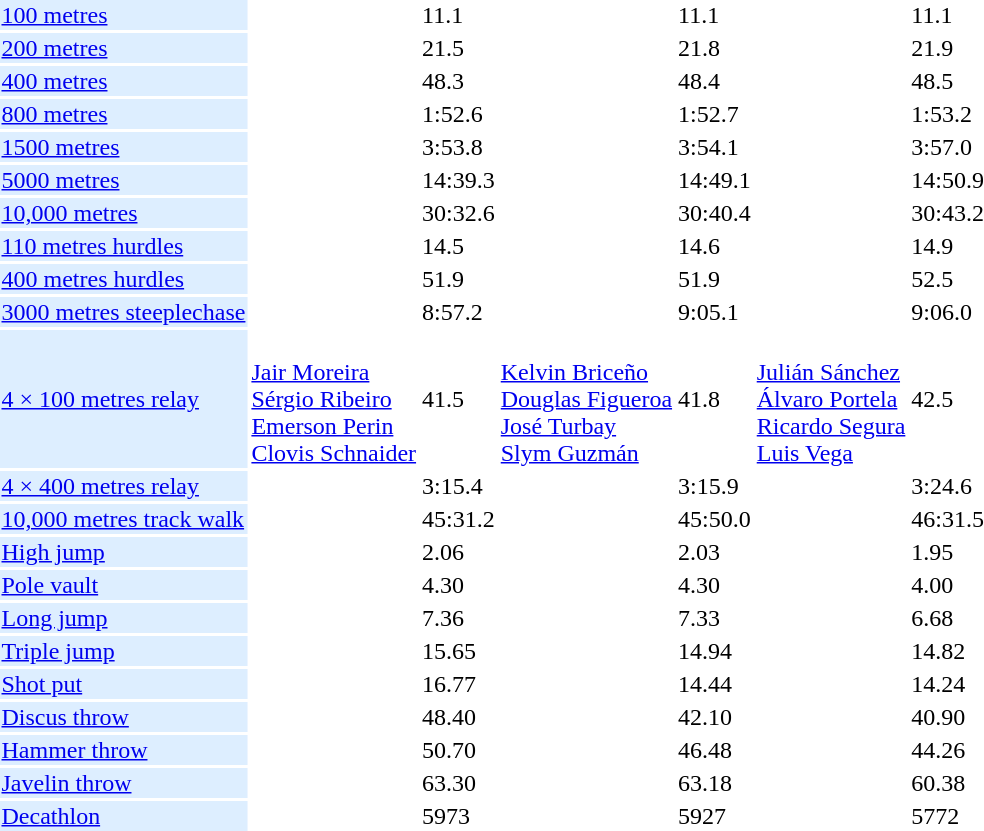<table>
<tr>
<td bgcolor = DDEEFF><a href='#'>100 metres</a></td>
<td></td>
<td>11.1</td>
<td></td>
<td>11.1</td>
<td></td>
<td>11.1</td>
</tr>
<tr>
<td bgcolor = DDEEFF><a href='#'>200 metres</a></td>
<td></td>
<td>21.5</td>
<td></td>
<td>21.8</td>
<td></td>
<td>21.9</td>
</tr>
<tr>
<td bgcolor = DDEEFF><a href='#'>400 metres</a></td>
<td></td>
<td>48.3</td>
<td></td>
<td>48.4</td>
<td></td>
<td>48.5</td>
</tr>
<tr>
<td bgcolor = DDEEFF><a href='#'>800 metres</a></td>
<td></td>
<td>1:52.6</td>
<td></td>
<td>1:52.7</td>
<td></td>
<td>1:53.2</td>
</tr>
<tr>
<td bgcolor = DDEEFF><a href='#'>1500 metres</a></td>
<td></td>
<td>3:53.8</td>
<td></td>
<td>3:54.1</td>
<td></td>
<td>3:57.0</td>
</tr>
<tr>
<td bgcolor = DDEEFF><a href='#'>5000 metres</a></td>
<td></td>
<td>14:39.3</td>
<td></td>
<td>14:49.1</td>
<td></td>
<td>14:50.9</td>
</tr>
<tr>
<td bgcolor = DDEEFF><a href='#'>10,000 metres</a></td>
<td></td>
<td>30:32.6</td>
<td></td>
<td>30:40.4</td>
<td></td>
<td>30:43.2</td>
</tr>
<tr>
<td bgcolor = DDEEFF><a href='#'>110 metres hurdles</a></td>
<td></td>
<td>14.5</td>
<td></td>
<td>14.6</td>
<td></td>
<td>14.9</td>
</tr>
<tr>
<td bgcolor = DDEEFF><a href='#'>400 metres hurdles</a></td>
<td></td>
<td>51.9</td>
<td></td>
<td>51.9</td>
<td></td>
<td>52.5</td>
</tr>
<tr>
<td bgcolor = DDEEFF><a href='#'>3000 metres steeplechase</a></td>
<td></td>
<td>8:57.2</td>
<td></td>
<td>9:05.1</td>
<td></td>
<td>9:06.0</td>
</tr>
<tr>
<td bgcolor = DDEEFF><a href='#'>4 × 100 metres relay</a></td>
<td><br><a href='#'>Jair Moreira</a><br><a href='#'>Sérgio Ribeiro</a><br><a href='#'>Emerson Perin</a><br><a href='#'>Clovis Schnaider</a></td>
<td>41.5</td>
<td><br><a href='#'>Kelvin Briceño</a><br><a href='#'>Douglas Figueroa</a><br><a href='#'>José Turbay</a><br><a href='#'>Slym Guzmán</a></td>
<td>41.8</td>
<td><br><a href='#'>Julián Sánchez</a><br><a href='#'>Álvaro Portela</a><br><a href='#'>Ricardo Segura</a><br><a href='#'>Luis Vega</a></td>
<td>42.5</td>
</tr>
<tr>
<td bgcolor = DDEEFF><a href='#'>4 × 400 metres relay</a></td>
<td></td>
<td>3:15.4</td>
<td></td>
<td>3:15.9</td>
<td></td>
<td>3:24.6</td>
</tr>
<tr>
<td bgcolor = DDEEFF><a href='#'>10,000 metres track walk</a></td>
<td></td>
<td>45:31.2</td>
<td></td>
<td>45:50.0</td>
<td></td>
<td>46:31.5</td>
</tr>
<tr>
<td bgcolor = DDEEFF><a href='#'>High jump</a></td>
<td></td>
<td>2.06</td>
<td></td>
<td>2.03</td>
<td></td>
<td>1.95</td>
</tr>
<tr>
<td bgcolor = DDEEFF><a href='#'>Pole vault</a></td>
<td></td>
<td>4.30</td>
<td></td>
<td>4.30</td>
<td></td>
<td>4.00</td>
</tr>
<tr>
<td bgcolor = DDEEFF><a href='#'>Long jump</a></td>
<td></td>
<td>7.36</td>
<td></td>
<td>7.33</td>
<td></td>
<td>6.68</td>
</tr>
<tr>
<td bgcolor = DDEEFF><a href='#'>Triple jump</a></td>
<td></td>
<td>15.65</td>
<td></td>
<td>14.94</td>
<td></td>
<td>14.82</td>
</tr>
<tr>
<td bgcolor = DDEEFF><a href='#'>Shot put</a></td>
<td></td>
<td>16.77</td>
<td></td>
<td>14.44</td>
<td></td>
<td>14.24</td>
</tr>
<tr>
<td bgcolor = DDEEFF><a href='#'>Discus throw</a></td>
<td></td>
<td>48.40</td>
<td></td>
<td>42.10</td>
<td></td>
<td>40.90</td>
</tr>
<tr>
<td bgcolor = DDEEFF><a href='#'>Hammer throw</a></td>
<td></td>
<td>50.70</td>
<td></td>
<td>46.48</td>
<td></td>
<td>44.26</td>
</tr>
<tr>
<td bgcolor = DDEEFF><a href='#'>Javelin throw</a></td>
<td></td>
<td>63.30</td>
<td></td>
<td>63.18</td>
<td></td>
<td>60.38</td>
</tr>
<tr>
<td bgcolor = DDEEFF><a href='#'>Decathlon</a></td>
<td></td>
<td>5973</td>
<td></td>
<td>5927</td>
<td></td>
<td>5772</td>
</tr>
</table>
